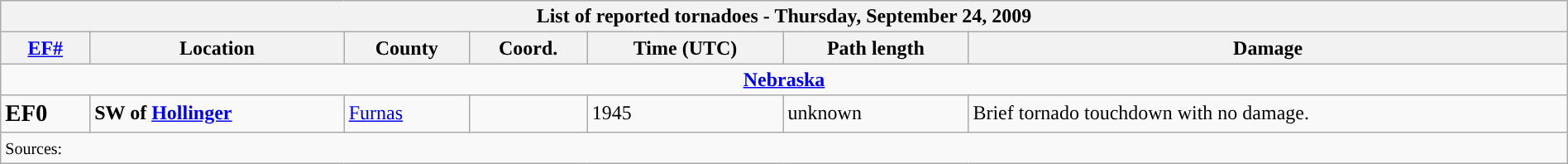<table class="wikitable collapsible" width="100%">
<tr>
<th colspan="7">List of reported tornadoes - Thursday, September 24, 2009</th>
</tr>
<tr>
<th><a href='#'>EF#</a></th>
<th>Location</th>
<th>County</th>
<th>Coord.</th>
<th>Time (UTC)</th>
<th>Path length</th>
<th>Damage</th>
</tr>
<tr>
<td colspan="7" align=center><strong><a href='#'>Nebraska</a></strong></td>
</tr>
<tr>
<td><big><strong>EF0</strong></big></td>
<td><strong>SW of <a href='#'>Hollinger</a></strong></td>
<td><a href='#'>Furnas</a></td>
<td></td>
<td>1945</td>
<td>unknown</td>
<td>Brief tornado touchdown with no damage.</td>
</tr>
<tr>
<td colspan="7"><small>Sources: </small></td>
</tr>
</table>
